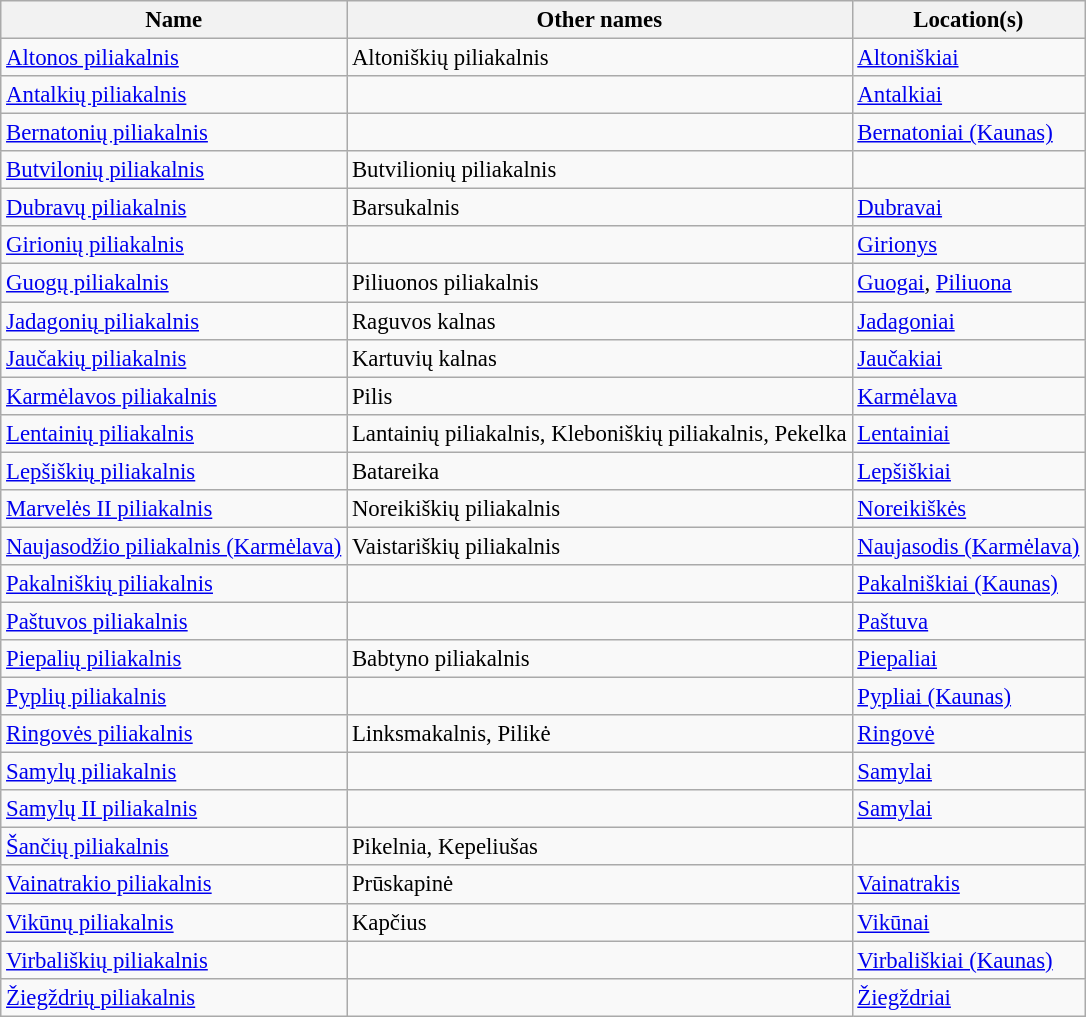<table class="wikitable" style="font-size: 95%;">
<tr>
<th>Name</th>
<th>Other names</th>
<th>Location(s)</th>
</tr>
<tr>
<td><a href='#'>Altonos piliakalnis</a></td>
<td>Altoniškių piliakalnis</td>
<td><a href='#'>Altoniškiai</a></td>
</tr>
<tr>
<td><a href='#'>Antalkių piliakalnis</a></td>
<td></td>
<td><a href='#'>Antalkiai</a></td>
</tr>
<tr>
<td><a href='#'>Bernatonių piliakalnis</a></td>
<td></td>
<td><a href='#'>Bernatoniai (Kaunas)</a></td>
</tr>
<tr>
<td><a href='#'>Butvilonių piliakalnis</a></td>
<td>Butvilionių piliakalnis</td>
<td></td>
</tr>
<tr>
<td><a href='#'>Dubravų piliakalnis</a></td>
<td>Barsukalnis</td>
<td><a href='#'>Dubravai</a></td>
</tr>
<tr>
<td><a href='#'>Girionių piliakalnis</a></td>
<td></td>
<td><a href='#'>Girionys</a></td>
</tr>
<tr>
<td><a href='#'>Guogų piliakalnis</a></td>
<td>Piliuonos piliakalnis</td>
<td><a href='#'>Guogai</a>, <a href='#'>Piliuona</a></td>
</tr>
<tr>
<td><a href='#'>Jadagonių piliakalnis</a></td>
<td>Raguvos kalnas</td>
<td><a href='#'>Jadagoniai</a></td>
</tr>
<tr>
<td><a href='#'>Jaučakių piliakalnis</a></td>
<td>Kartuvių kalnas</td>
<td><a href='#'>Jaučakiai</a></td>
</tr>
<tr>
<td><a href='#'>Karmėlavos piliakalnis</a></td>
<td>Pilis</td>
<td><a href='#'>Karmėlava</a></td>
</tr>
<tr>
<td><a href='#'>Lentainių piliakalnis</a></td>
<td>Lantainių piliakalnis, Kleboniškių piliakalnis, Pekelka</td>
<td><a href='#'>Lentainiai</a></td>
</tr>
<tr>
<td><a href='#'>Lepšiškių piliakalnis</a></td>
<td>Batareika</td>
<td><a href='#'>Lepšiškiai</a></td>
</tr>
<tr>
<td><a href='#'>Marvelės II piliakalnis</a></td>
<td>Noreikiškių piliakalnis</td>
<td><a href='#'>Noreikiškės</a></td>
</tr>
<tr>
<td><a href='#'>Naujasodžio piliakalnis (Karmėlava)</a></td>
<td>Vaistariškių piliakalnis</td>
<td><a href='#'>Naujasodis (Karmėlava)</a></td>
</tr>
<tr>
<td><a href='#'>Pakalniškių piliakalnis</a></td>
<td></td>
<td><a href='#'>Pakalniškiai (Kaunas)</a></td>
</tr>
<tr>
<td><a href='#'>Paštuvos piliakalnis</a></td>
<td></td>
<td><a href='#'>Paštuva</a></td>
</tr>
<tr>
<td><a href='#'>Piepalių piliakalnis</a></td>
<td>Babtyno piliakalnis</td>
<td><a href='#'>Piepaliai</a></td>
</tr>
<tr>
<td><a href='#'>Pyplių piliakalnis</a></td>
<td></td>
<td><a href='#'>Pypliai (Kaunas)</a></td>
</tr>
<tr>
<td><a href='#'>Ringovės piliakalnis</a></td>
<td>Linksmakalnis, Pilikė</td>
<td><a href='#'>Ringovė</a></td>
</tr>
<tr>
<td><a href='#'>Samylų piliakalnis</a></td>
<td></td>
<td><a href='#'>Samylai</a></td>
</tr>
<tr>
<td><a href='#'>Samylų II piliakalnis</a></td>
<td></td>
<td><a href='#'>Samylai</a></td>
</tr>
<tr>
<td><a href='#'>Šančių piliakalnis</a></td>
<td>Pikelnia, Kepeliušas</td>
<td></td>
</tr>
<tr>
<td><a href='#'>Vainatrakio piliakalnis</a></td>
<td>Prūskapinė</td>
<td><a href='#'>Vainatrakis</a></td>
</tr>
<tr>
<td><a href='#'>Vikūnų piliakalnis</a></td>
<td>Kapčius</td>
<td><a href='#'>Vikūnai</a></td>
</tr>
<tr>
<td><a href='#'>Virbališkių piliakalnis</a></td>
<td></td>
<td><a href='#'>Virbališkiai (Kaunas)</a></td>
</tr>
<tr>
<td><a href='#'>Žiegždrių piliakalnis</a></td>
<td></td>
<td><a href='#'>Žiegždriai</a></td>
</tr>
</table>
